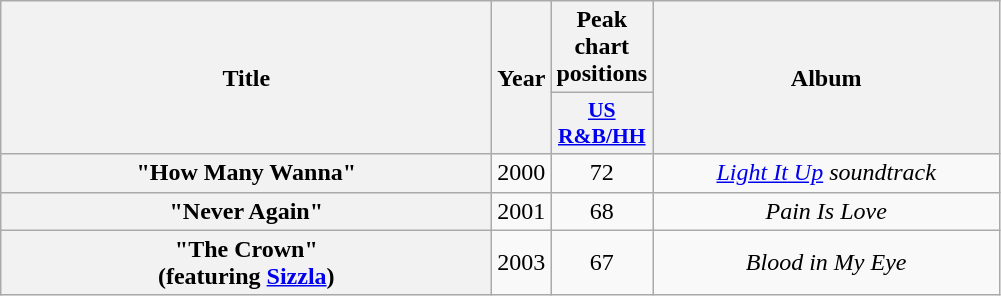<table class="wikitable plainrowheaders" style="text-align:center;" border="1">
<tr>
<th scope="col" rowspan="2" style="width:20em;">Title</th>
<th scope="col" rowspan="2" style="width:2em;">Year</th>
<th scope="col" colspan="1">Peak chart positions</th>
<th scope="col" rowspan="2" style="width:14em;">Album</th>
</tr>
<tr>
<th style="width:3em;font-size:90%;"><a href='#'>US<br>R&B/HH</a><br></th>
</tr>
<tr>
<th scope="row">"How Many Wanna"</th>
<td>2000</td>
<td>72</td>
<td><em><a href='#'>Light It Up</a> soundtrack</em></td>
</tr>
<tr>
<th scope="row">"Never Again"</th>
<td>2001</td>
<td>68</td>
<td><em>Pain Is Love</em></td>
</tr>
<tr>
<th scope="row">"The Crown"<br><span>(featuring <a href='#'>Sizzla</a>)</span></th>
<td>2003</td>
<td>67</td>
<td><em>Blood in My Eye</em></td>
</tr>
</table>
